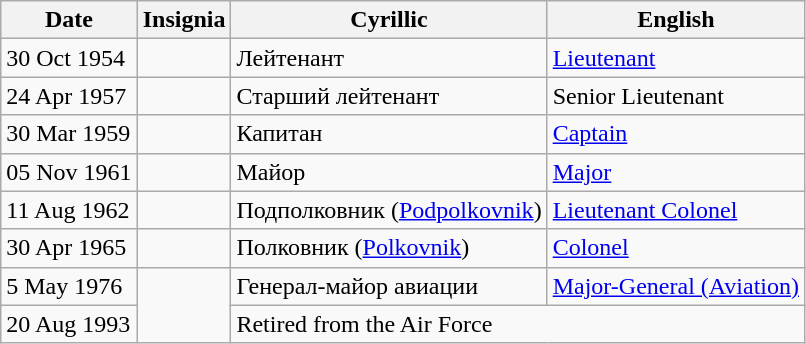<table class="wikitable">
<tr>
<th>Date</th>
<th>Insignia</th>
<th>Cyrillic</th>
<th>English</th>
</tr>
<tr>
<td>30 Oct 1954</td>
<td style="text-align:center;"></td>
<td>Лейтенант</td>
<td><a href='#'>Lieutenant</a></td>
</tr>
<tr>
<td>24 Apr 1957</td>
<td style="text-align:center;"></td>
<td>Старший лейтенант</td>
<td>Senior Lieutenant</td>
</tr>
<tr>
<td>30 Mar 1959</td>
<td style="text-align:center;"></td>
<td>Капитан</td>
<td><a href='#'>Captain</a></td>
</tr>
<tr>
<td>05 Nov 1961</td>
<td style="text-align:center;"></td>
<td>Майор</td>
<td><a href='#'>Major</a></td>
</tr>
<tr>
<td>11 Aug 1962</td>
<td style="text-align:center;"></td>
<td>Подполковник (<a href='#'>Podpolkovnik</a>)</td>
<td><a href='#'>Lieutenant Colonel</a></td>
</tr>
<tr>
<td>30 Apr 1965</td>
<td style="text-align:center;"></td>
<td>Полковник (<a href='#'>Polkovnik</a>)</td>
<td><a href='#'>Colonel</a></td>
</tr>
<tr>
<td>5 May 1976</td>
<td style="text-align:center;" rowspan="2"></td>
<td>Генерал-майор авиации</td>
<td><a href='#'>Major-General (Aviation)</a></td>
</tr>
<tr>
<td>20 Aug 1993</td>
<td colspan="2">Retired from the Air Force</td>
</tr>
</table>
